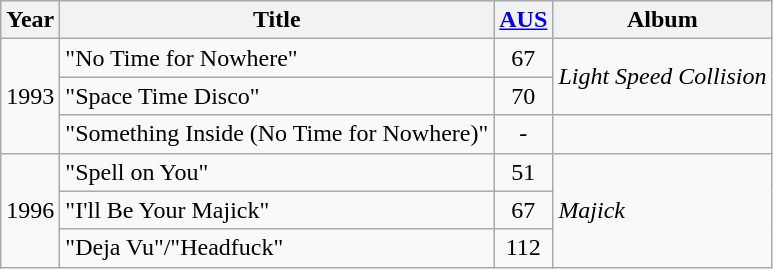<table class="wikitable">
<tr>
<th style="text-align: center;">Year</th>
<th>Title</th>
<th style="text-align: center;"><a href='#'>AUS</a><br></th>
<th>Album</th>
</tr>
<tr>
<td rowspan=3>1993</td>
<td>"No Time for Nowhere"</td>
<td style="text-align: center;">67</td>
<td rowspan=2><em>Light Speed Collision</em></td>
</tr>
<tr>
<td>"Space Time Disco"</td>
<td style="text-align: center;">70</td>
</tr>
<tr>
<td>"Something Inside (No Time for Nowhere)"</td>
<td style="text-align: center;">-</td>
<td></td>
</tr>
<tr>
<td rowspan=3>1996</td>
<td>"Spell on You"</td>
<td style="text-align: center;">51</td>
<td rowspan=3><em>Majick</em></td>
</tr>
<tr>
<td>"I'll Be Your Majick"</td>
<td style="text-align: center;">67</td>
</tr>
<tr>
<td>"Deja Vu"/"Headfuck"</td>
<td style="text-align: center;">112</td>
</tr>
</table>
